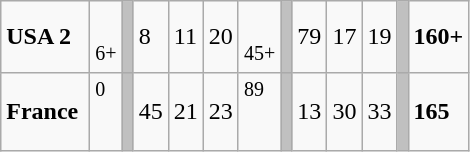<table class=wikitable>
<tr>
<td><strong>USA 2</strong></td>
<td><br><sub><span>6+</span></sub></td>
<td bgcolor=c0c0c0></td>
<td>8</td>
<td>11</td>
<td>20</td>
<td><br><sub><span>45+</span></sub></td>
<td bgcolor=c0c0c0></td>
<td>79</td>
<td>17</td>
<td>19</td>
<td bgcolor=c0c0c0></td>
<td><strong>160+</strong></td>
</tr>
<tr>
<td><strong>France</strong> </td>
<td><sup><span>0<br> </span></sup></td>
<td bgcolor=c0c0c0></td>
<td>45</td>
<td>21</td>
<td>23</td>
<td><sup><span>89<br> </span></sup></td>
<td bgcolor=c0c0c0></td>
<td>13</td>
<td>30</td>
<td>33</td>
<td bgcolor=c0c0c0></td>
<td><strong>165</strong></td>
</tr>
</table>
